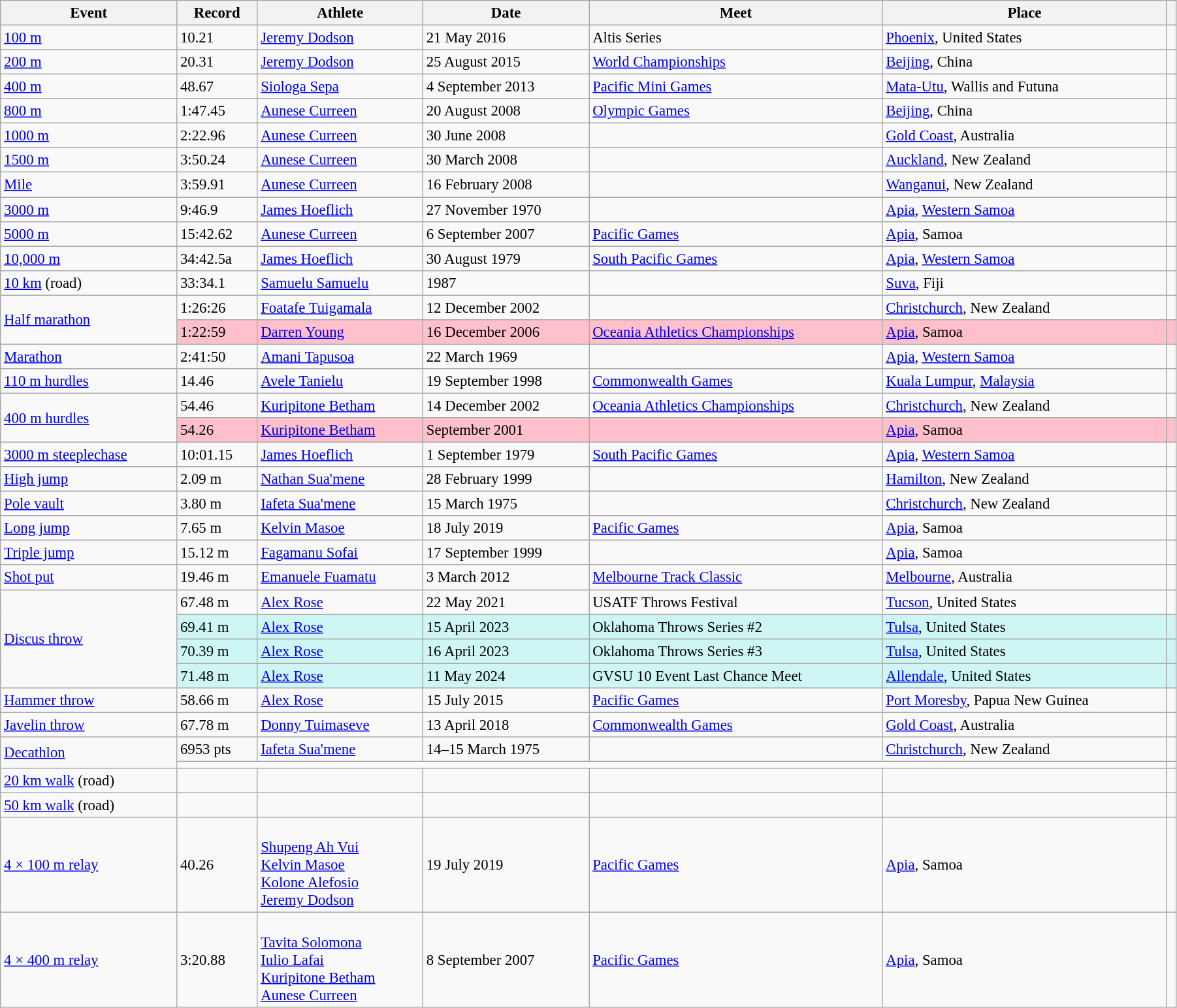<table class="wikitable" style="font-size:95%; width: 95%;">
<tr>
<th>Event</th>
<th>Record</th>
<th>Athlete</th>
<th>Date</th>
<th>Meet</th>
<th>Place</th>
<th></th>
</tr>
<tr>
<td><a href='#'>100 m</a></td>
<td>10.21 </td>
<td><a href='#'>Jeremy Dodson</a></td>
<td>21 May 2016</td>
<td>Altis Series</td>
<td><a href='#'>Phoenix</a>, United States</td>
<td></td>
</tr>
<tr>
<td><a href='#'>200 m</a></td>
<td>20.31 </td>
<td><a href='#'>Jeremy Dodson</a></td>
<td>25 August 2015</td>
<td><a href='#'>World Championships</a></td>
<td><a href='#'>Beijing</a>, China</td>
<td></td>
</tr>
<tr>
<td><a href='#'>400 m</a></td>
<td>48.67</td>
<td><a href='#'>Siologa Sepa</a></td>
<td>4 September 2013</td>
<td><a href='#'>Pacific Mini Games</a></td>
<td><a href='#'>Mata-Utu</a>, Wallis and Futuna</td>
<td></td>
</tr>
<tr>
<td><a href='#'>800 m</a></td>
<td>1:47.45</td>
<td><a href='#'>Aunese Curreen</a></td>
<td>20 August 2008</td>
<td><a href='#'>Olympic Games</a></td>
<td><a href='#'>Beijing</a>, China</td>
<td></td>
</tr>
<tr>
<td><a href='#'>1000 m</a></td>
<td>2:22.96</td>
<td><a href='#'>Aunese Curreen</a></td>
<td>30 June 2008</td>
<td></td>
<td><a href='#'>Gold Coast</a>, Australia</td>
<td></td>
</tr>
<tr>
<td><a href='#'>1500 m</a></td>
<td>3:50.24</td>
<td><a href='#'>Aunese Curreen</a></td>
<td>30 March 2008</td>
<td></td>
<td><a href='#'>Auckland</a>, New Zealand</td>
<td></td>
</tr>
<tr>
<td><a href='#'>Mile</a></td>
<td>3:59.91</td>
<td><a href='#'>Aunese Curreen</a></td>
<td>16 February 2008</td>
<td></td>
<td><a href='#'>Wanganui</a>, New Zealand</td>
<td></td>
</tr>
<tr>
<td><a href='#'>3000 m</a></td>
<td>9:46.9 </td>
<td><a href='#'>James Hoeflich</a></td>
<td>27 November 1970</td>
<td></td>
<td><a href='#'>Apia</a>, <a href='#'>Western Samoa</a></td>
<td></td>
</tr>
<tr>
<td><a href='#'>5000 m</a></td>
<td>15:42.62</td>
<td><a href='#'>Aunese Curreen</a></td>
<td>6 September 2007</td>
<td><a href='#'>Pacific Games</a></td>
<td><a href='#'>Apia</a>, Samoa</td>
<td></td>
</tr>
<tr>
<td><a href='#'>10,000 m</a></td>
<td>34:42.5a</td>
<td><a href='#'>James Hoeflich</a></td>
<td>30 August 1979</td>
<td><a href='#'>South Pacific Games</a></td>
<td><a href='#'>Apia</a>, <a href='#'>Western Samoa</a></td>
<td></td>
</tr>
<tr>
<td><a href='#'>10 km</a> (road)</td>
<td>33:34.1</td>
<td><a href='#'>Samuelu Samuelu</a></td>
<td>1987</td>
<td></td>
<td><a href='#'>Suva</a>, Fiji</td>
<td></td>
</tr>
<tr>
<td rowspan=2><a href='#'>Half marathon</a></td>
<td>1:26:26</td>
<td><a href='#'>Foatafe Tuigamala</a></td>
<td>12 December 2002</td>
<td></td>
<td><a href='#'>Christchurch</a>, New Zealand</td>
<td></td>
</tr>
<tr style="background:pink">
<td>1:22:59</td>
<td><a href='#'>Darren Young</a></td>
<td>16 December 2006</td>
<td><a href='#'>Oceania Athletics Championships</a></td>
<td><a href='#'>Apia</a>, Samoa</td>
<td></td>
</tr>
<tr>
<td><a href='#'>Marathon</a></td>
<td>2:41:50</td>
<td><a href='#'>Amani Tapusoa</a></td>
<td>22 March 1969</td>
<td></td>
<td><a href='#'>Apia</a>, <a href='#'>Western Samoa</a></td>
<td></td>
</tr>
<tr>
<td><a href='#'>110 m hurdles</a></td>
<td>14.46 </td>
<td><a href='#'>Avele Tanielu</a></td>
<td>19 September 1998</td>
<td><a href='#'>Commonwealth Games</a></td>
<td><a href='#'>Kuala Lumpur</a>, <a href='#'>Malaysia</a></td>
<td></td>
</tr>
<tr>
<td rowspan=2><a href='#'>400 m hurdles</a></td>
<td>54.46</td>
<td><a href='#'>Kuripitone Betham</a></td>
<td>14 December 2002</td>
<td><a href='#'>Oceania Athletics Championships</a></td>
<td><a href='#'>Christchurch</a>, New Zealand</td>
<td></td>
</tr>
<tr style="background:pink">
<td>54.26</td>
<td><a href='#'>Kuripitone Betham</a></td>
<td>September 2001</td>
<td></td>
<td><a href='#'>Apia</a>, Samoa</td>
<td></td>
</tr>
<tr>
<td><a href='#'>3000 m steeplechase</a></td>
<td>10:01.15</td>
<td><a href='#'>James Hoeflich</a></td>
<td>1 September 1979</td>
<td><a href='#'>South Pacific Games</a></td>
<td><a href='#'>Apia</a>, <a href='#'>Western Samoa</a></td>
<td></td>
</tr>
<tr>
<td><a href='#'>High jump</a></td>
<td>2.09 m</td>
<td><a href='#'>Nathan Sua'mene</a></td>
<td>28 February 1999</td>
<td></td>
<td><a href='#'>Hamilton</a>, New Zealand</td>
<td></td>
</tr>
<tr>
<td><a href='#'>Pole vault</a></td>
<td>3.80 m</td>
<td><a href='#'>Iafeta Sua'mene</a></td>
<td>15 March 1975</td>
<td></td>
<td><a href='#'>Christchurch</a>, New Zealand</td>
<td></td>
</tr>
<tr>
<td><a href='#'>Long jump</a></td>
<td>7.65 m </td>
<td><a href='#'>Kelvin Masoe</a></td>
<td>18 July 2019</td>
<td><a href='#'>Pacific Games</a></td>
<td><a href='#'>Apia</a>, Samoa</td>
<td></td>
</tr>
<tr>
<td><a href='#'>Triple jump</a></td>
<td>15.12 m </td>
<td><a href='#'>Fagamanu Sofai</a></td>
<td>17 September 1999</td>
<td></td>
<td><a href='#'>Apia</a>, Samoa</td>
<td></td>
</tr>
<tr>
<td><a href='#'>Shot put</a></td>
<td>19.46 m</td>
<td><a href='#'>Emanuele Fuamatu</a></td>
<td>3 March 2012</td>
<td><a href='#'>Melbourne Track Classic</a></td>
<td><a href='#'>Melbourne</a>, Australia</td>
<td></td>
</tr>
<tr>
<td rowspan=4><a href='#'>Discus throw</a></td>
<td>67.48 m</td>
<td><a href='#'>Alex Rose</a></td>
<td>22 May 2021</td>
<td>USATF Throws Festival</td>
<td><a href='#'>Tucson</a>, United States</td>
<td></td>
</tr>
<tr bgcolor="#CEF6F5">
<td>69.41 m</td>
<td><a href='#'>Alex Rose</a></td>
<td>15 April 2023</td>
<td>Oklahoma Throws Series #2</td>
<td><a href='#'>Tulsa</a>, United States</td>
<td></td>
</tr>
<tr bgcolor="#CEF6F5">
<td>70.39 m</td>
<td><a href='#'>Alex Rose</a></td>
<td>16 April 2023</td>
<td>Oklahoma Throws Series #3</td>
<td><a href='#'>Tulsa</a>, United States</td>
<td></td>
</tr>
<tr bgcolor=#CEF6F5>
<td>71.48 m</td>
<td><a href='#'>Alex Rose</a></td>
<td>11 May 2024</td>
<td>GVSU 10 Event Last Chance Meet</td>
<td><a href='#'>Allendale</a>, United States</td>
<td></td>
</tr>
<tr>
<td><a href='#'>Hammer throw</a></td>
<td>58.66 m</td>
<td><a href='#'>Alex Rose</a></td>
<td>15 July 2015</td>
<td><a href='#'>Pacific Games</a></td>
<td><a href='#'>Port Moresby</a>, Papua New Guinea</td>
<td></td>
</tr>
<tr>
<td><a href='#'>Javelin throw</a></td>
<td>67.78 m</td>
<td><a href='#'>Donny Tuimaseve</a></td>
<td>13 April 2018</td>
<td><a href='#'>Commonwealth Games</a></td>
<td><a href='#'>Gold Coast</a>, Australia</td>
<td></td>
</tr>
<tr>
<td rowspan=2><a href='#'>Decathlon</a></td>
<td>6953 pts</td>
<td><a href='#'>Iafeta Sua'mene</a></td>
<td>14–15 March 1975</td>
<td></td>
<td><a href='#'>Christchurch</a>, New Zealand</td>
<td></td>
</tr>
<tr>
<td colspan=5></td>
<td></td>
</tr>
<tr>
<td><a href='#'>20 km walk</a> (road)</td>
<td></td>
<td></td>
<td></td>
<td></td>
<td></td>
<td></td>
</tr>
<tr>
<td><a href='#'>50 km walk</a> (road)</td>
<td></td>
<td></td>
<td></td>
<td></td>
<td></td>
<td></td>
</tr>
<tr>
<td><a href='#'>4 × 100 m relay</a></td>
<td>40.26</td>
<td><br><a href='#'>Shupeng Ah Vui</a><br><a href='#'>Kelvin Masoe</a><br><a href='#'>Kolone Alefosio</a><br><a href='#'>Jeremy Dodson</a></td>
<td>19 July 2019</td>
<td><a href='#'>Pacific Games</a></td>
<td><a href='#'>Apia</a>, Samoa</td>
<td></td>
</tr>
<tr>
<td><a href='#'>4 × 400 m relay</a></td>
<td>3:20.88</td>
<td><br><a href='#'>Tavita Solomona</a><br><a href='#'>Iulio Lafai</a><br><a href='#'>Kuripitone Betham</a><br><a href='#'>Aunese Curreen</a></td>
<td>8 September 2007</td>
<td><a href='#'>Pacific Games</a></td>
<td><a href='#'>Apia</a>, Samoa</td>
<td></td>
</tr>
</table>
